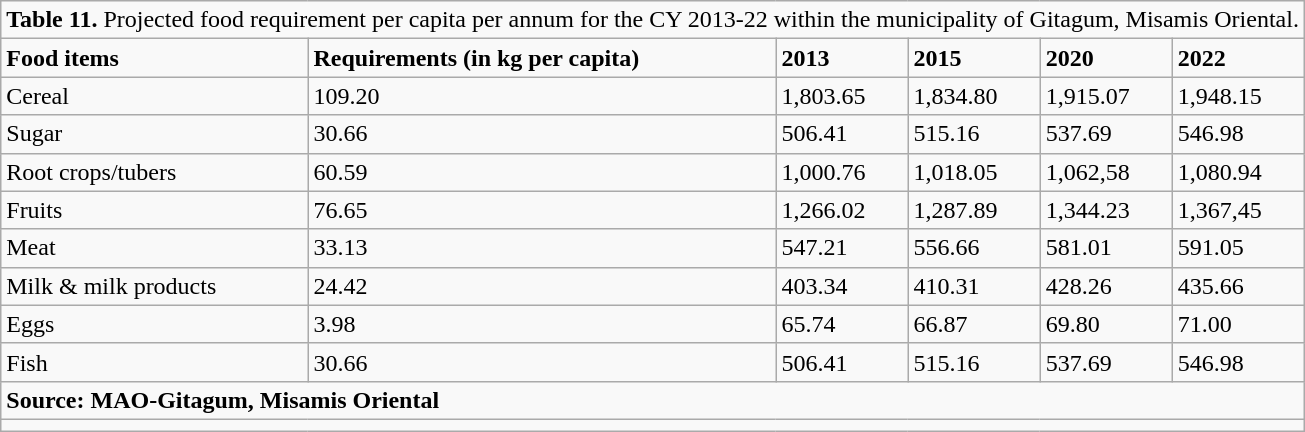<table class="wikitable">
<tr>
<td colspan="6"><strong>Table 11.</strong> Projected food requirement per capita per annum for the CY 2013-22 within the municipality of Gitagum, Misamis Oriental.</td>
</tr>
<tr>
<td><strong>Food items</strong></td>
<td><strong>Requirements (in kg per capita)</strong></td>
<td><strong>2013</strong></td>
<td><strong>2015</strong></td>
<td><strong>2020</strong></td>
<td><strong>2022</strong></td>
</tr>
<tr>
<td>Cereal</td>
<td>109.20</td>
<td>1,803.65</td>
<td>1,834.80</td>
<td>1,915.07</td>
<td>1,948.15</td>
</tr>
<tr>
<td>Sugar</td>
<td>30.66</td>
<td>506.41</td>
<td>515.16</td>
<td>537.69</td>
<td>546.98</td>
</tr>
<tr>
<td>Root crops/tubers</td>
<td>60.59</td>
<td>1,000.76</td>
<td>1,018.05</td>
<td>1,062,58</td>
<td>1,080.94</td>
</tr>
<tr>
<td>Fruits</td>
<td>76.65</td>
<td>1,266.02</td>
<td>1,287.89</td>
<td>1,344.23</td>
<td>1,367,45</td>
</tr>
<tr>
<td>Meat</td>
<td>33.13</td>
<td>547.21</td>
<td>556.66</td>
<td>581.01</td>
<td>591.05</td>
</tr>
<tr>
<td>Milk & milk products</td>
<td>24.42</td>
<td>403.34</td>
<td>410.31</td>
<td>428.26</td>
<td>435.66</td>
</tr>
<tr>
<td>Eggs</td>
<td>3.98</td>
<td>65.74</td>
<td>66.87</td>
<td>69.80</td>
<td>71.00</td>
</tr>
<tr>
<td>Fish</td>
<td>30.66</td>
<td>506.41</td>
<td>515.16</td>
<td>537.69</td>
<td>546.98</td>
</tr>
<tr>
<td colspan="6"><strong>Source:  MAO-Gitagum, Misamis Oriental</strong></td>
</tr>
<tr>
<td colspan="6"></td>
</tr>
</table>
